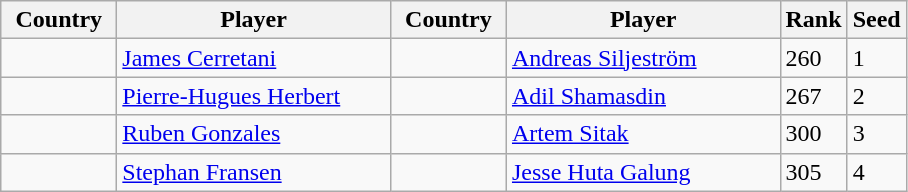<table class="sortable wikitable">
<tr>
<th width="70">Country</th>
<th width="175">Player</th>
<th width="70">Country</th>
<th width="175">Player</th>
<th>Rank</th>
<th>Seed</th>
</tr>
<tr>
<td></td>
<td><a href='#'>James Cerretani</a></td>
<td></td>
<td><a href='#'>Andreas Siljeström</a></td>
<td>260</td>
<td>1</td>
</tr>
<tr>
<td></td>
<td><a href='#'>Pierre-Hugues Herbert</a></td>
<td></td>
<td><a href='#'>Adil Shamasdin</a></td>
<td>267</td>
<td>2</td>
</tr>
<tr>
<td></td>
<td><a href='#'>Ruben Gonzales</a></td>
<td></td>
<td><a href='#'>Artem Sitak</a></td>
<td>300</td>
<td>3</td>
</tr>
<tr>
<td></td>
<td><a href='#'>Stephan Fransen</a></td>
<td></td>
<td><a href='#'>Jesse Huta Galung</a></td>
<td>305</td>
<td>4</td>
</tr>
</table>
